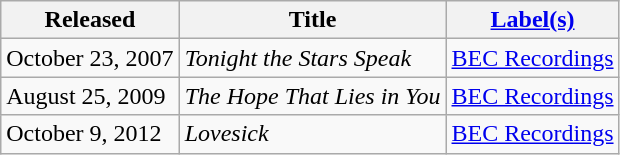<table class="wikitable">
<tr>
<th>Released</th>
<th>Title</th>
<th><a href='#'>Label(s)</a></th>
</tr>
<tr>
<td>October 23, 2007</td>
<td><em>Tonight the Stars Speak</em></td>
<td><a href='#'>BEC Recordings</a></td>
</tr>
<tr>
<td>August 25, 2009</td>
<td><em>The Hope That Lies in You</em></td>
<td><a href='#'>BEC Recordings</a></td>
</tr>
<tr>
<td>October 9, 2012</td>
<td><em>Lovesick</em></td>
<td><a href='#'>BEC Recordings</a></td>
</tr>
</table>
